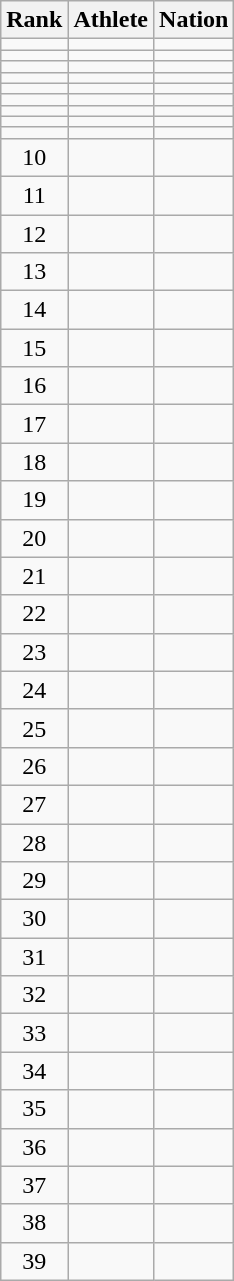<table class="wikitable sortable" style="text-align:left">
<tr>
<th>Rank</th>
<th>Athlete</th>
<th>Nation</th>
</tr>
<tr>
<td align="center"></td>
<td></td>
<td></td>
</tr>
<tr>
<td align="center"></td>
<td></td>
<td></td>
</tr>
<tr>
<td align="center"></td>
<td></td>
<td></td>
</tr>
<tr>
<td align="center"></td>
<td></td>
<td></td>
</tr>
<tr>
<td align="center"></td>
<td></td>
<td></td>
</tr>
<tr>
<td align="center"></td>
<td></td>
<td></td>
</tr>
<tr>
<td align="center"></td>
<td></td>
<td></td>
</tr>
<tr>
<td align="center"></td>
<td></td>
<td></td>
</tr>
<tr>
<td align="center"></td>
<td></td>
<td></td>
</tr>
<tr>
<td align="center">10</td>
<td></td>
<td></td>
</tr>
<tr>
<td align="center">11</td>
<td></td>
<td></td>
</tr>
<tr>
<td align="center">12</td>
<td></td>
<td></td>
</tr>
<tr>
<td align="center">13</td>
<td></td>
<td></td>
</tr>
<tr>
<td align="center">14</td>
<td></td>
<td></td>
</tr>
<tr>
<td align="center">15</td>
<td></td>
<td></td>
</tr>
<tr>
<td align="center">16</td>
<td></td>
<td></td>
</tr>
<tr>
<td align="center">17</td>
<td></td>
<td></td>
</tr>
<tr>
<td align="center">18</td>
<td></td>
<td></td>
</tr>
<tr>
<td align="center">19</td>
<td></td>
<td></td>
</tr>
<tr>
<td align="center">20</td>
<td></td>
<td></td>
</tr>
<tr>
<td align="center">21</td>
<td></td>
<td></td>
</tr>
<tr>
<td align="center">22</td>
<td></td>
<td></td>
</tr>
<tr>
<td align="center">23</td>
<td></td>
<td></td>
</tr>
<tr>
<td align="center">24</td>
<td></td>
<td></td>
</tr>
<tr>
<td align="center">25</td>
<td></td>
<td></td>
</tr>
<tr>
<td align="center">26</td>
<td></td>
<td></td>
</tr>
<tr>
<td align="center">27</td>
<td></td>
<td></td>
</tr>
<tr>
<td align="center">28</td>
<td></td>
<td></td>
</tr>
<tr>
<td align="center">29</td>
<td></td>
<td></td>
</tr>
<tr>
<td align="center">30</td>
<td></td>
<td></td>
</tr>
<tr>
<td align="center">31</td>
<td></td>
<td></td>
</tr>
<tr>
<td align="center">32</td>
<td></td>
<td></td>
</tr>
<tr>
<td align="center">33</td>
<td></td>
<td></td>
</tr>
<tr>
<td align="center">34</td>
<td></td>
<td></td>
</tr>
<tr>
<td align="center">35</td>
<td></td>
<td></td>
</tr>
<tr>
<td align="center">36</td>
<td></td>
<td></td>
</tr>
<tr>
<td align="center">37</td>
<td></td>
<td></td>
</tr>
<tr>
<td align="center">38</td>
<td></td>
<td></td>
</tr>
<tr>
<td align="center">39</td>
<td></td>
<td></td>
</tr>
</table>
